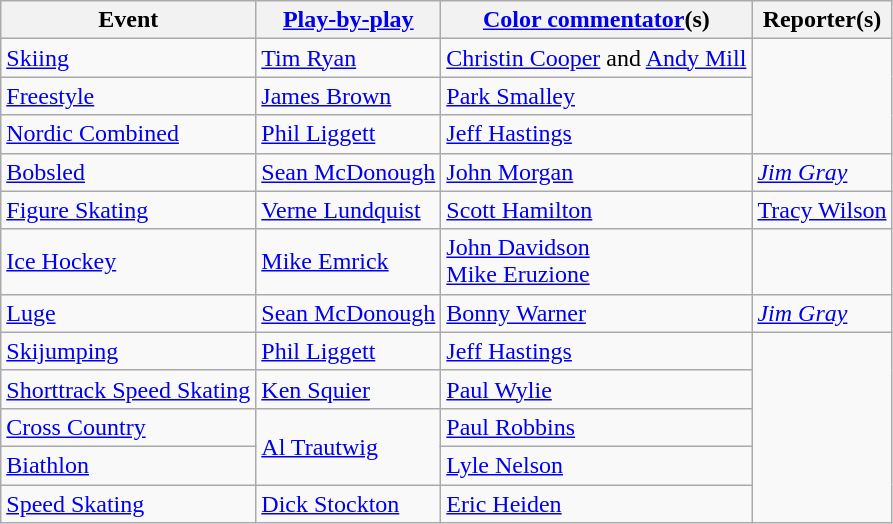<table class="wikitable">
<tr>
<th>Event</th>
<th><a href='#'>Play-by-play</a></th>
<th><a href='#'>Color commentator</a>(s)</th>
<th>Reporter(s)</th>
</tr>
<tr>
<td><a href='#'>Skiing</a></td>
<td><a href='#'>Tim Ryan</a></td>
<td><a href='#'>Christin Cooper</a> and <a href='#'>Andy Mill</a></td>
</tr>
<tr>
<td><a href='#'>Freestyle</a></td>
<td><a href='#'>James Brown</a></td>
<td><a href='#'>Park Smalley</a></td>
</tr>
<tr>
<td><a href='#'>Nordic Combined</a></td>
<td><a href='#'>Phil Liggett</a></td>
<td><a href='#'>Jeff Hastings</a></td>
</tr>
<tr>
<td><a href='#'>Bobsled</a></td>
<td><a href='#'>Sean McDonough</a></td>
<td><a href='#'>John Morgan</a></td>
<td><em><a href='#'>Jim Gray</a></em></td>
</tr>
<tr>
<td><a href='#'>Figure Skating</a></td>
<td><a href='#'>Verne Lundquist</a></td>
<td><a href='#'>Scott Hamilton</a></td>
<td><a href='#'>Tracy Wilson</a></td>
</tr>
<tr>
<td><a href='#'>Ice Hockey</a></td>
<td><a href='#'>Mike Emrick</a></td>
<td><a href='#'>John Davidson</a><br><a href='#'>Mike Eruzione</a></td>
</tr>
<tr>
<td><a href='#'>Luge</a></td>
<td><a href='#'>Sean McDonough</a></td>
<td><a href='#'>Bonny Warner</a></td>
<td><em><a href='#'>Jim Gray</a></em></td>
</tr>
<tr>
<td><a href='#'>Skijumping</a></td>
<td><a href='#'>Phil Liggett</a></td>
<td><a href='#'>Jeff Hastings</a></td>
</tr>
<tr>
<td><a href='#'>Shorttrack Speed Skating</a></td>
<td><a href='#'>Ken Squier</a></td>
<td><a href='#'>Paul Wylie</a></td>
</tr>
<tr>
<td><a href='#'>Cross Country</a></td>
<td rowspan="2"><a href='#'>Al Trautwig</a></td>
<td><a href='#'>Paul Robbins</a></td>
</tr>
<tr>
<td><a href='#'>Biathlon</a></td>
<td><a href='#'>Lyle Nelson</a></td>
</tr>
<tr>
<td><a href='#'>Speed Skating</a></td>
<td><a href='#'>Dick Stockton</a></td>
<td><a href='#'>Eric Heiden</a></td>
</tr>
</table>
